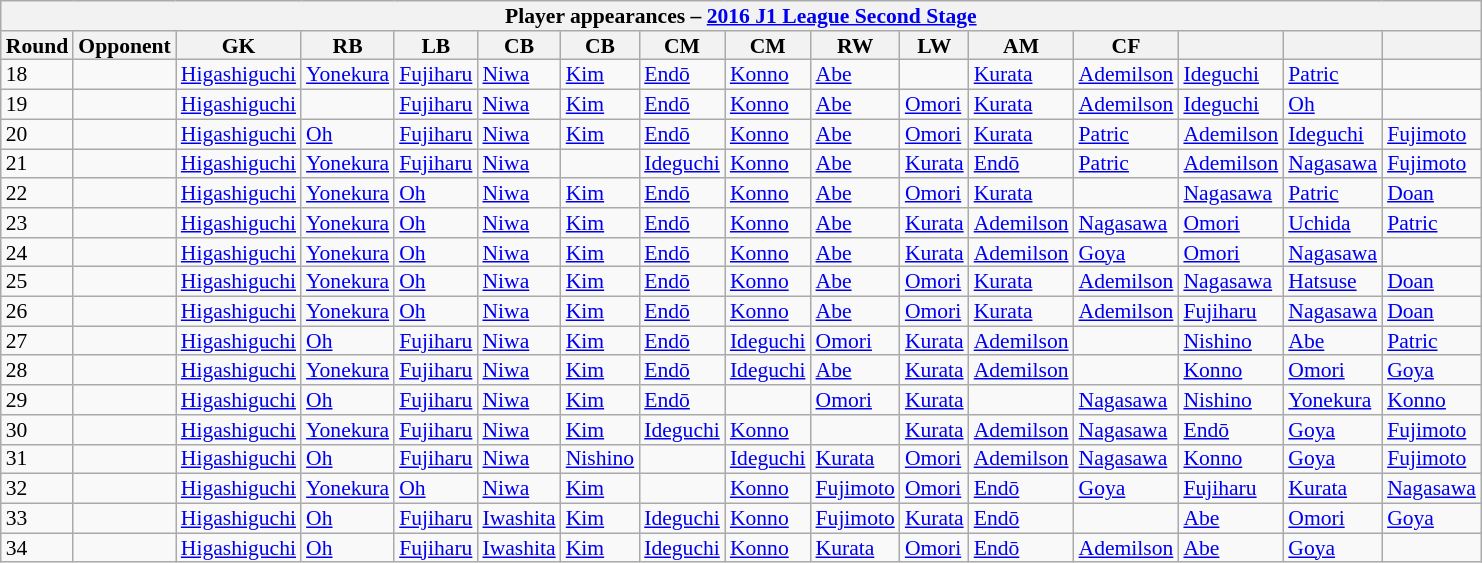<table class="wikitable"  style="text-align:left; line-height:90%; font-size:90%; width:60%;">
<tr>
<th colspan=16>Player appearances – <a href='#'>2016 J1 League Second Stage</a></th>
</tr>
<tr>
<th style="width:5%;">Round</th>
<th style="width:20%;">Opponent</th>
<th style="width:5%;">GK</th>
<th style="width:5%;">RB</th>
<th style="width:5%;">LB</th>
<th style="width:5%;">CB</th>
<th style="width:5%;">CB</th>
<th style="width:5%;">CM</th>
<th style="width:5%;">CM</th>
<th style="width:5%;">RW</th>
<th style="width:5%;">LW</th>
<th style="width:5%;">AM</th>
<th style="width:5%;">CF</th>
<th style="width:5%;"></th>
<th style="width:5%;"></th>
<th style="width:5%;"></th>
</tr>
<tr>
<td align=centre>18</td>
<td align=left></td>
<td><a href='#'>Higashiguchi</a></td>
<td><a href='#'>Yonekura</a></td>
<td><a href='#'>Fujiharu</a></td>
<td><a href='#'>Niwa</a></td>
<td><a href='#'>Kim</a></td>
<td><a href='#'>Endō</a></td>
<td><a href='#'>Konno</a></td>
<td><a href='#'>Abe</a></td>
<td></td>
<td><a href='#'>Kurata</a></td>
<td><a href='#'>Ademilson</a></td>
<td><a href='#'>Ideguchi</a></td>
<td><a href='#'>Patric</a></td>
<td></td>
</tr>
<tr>
<td align=centre>19</td>
<td align=left></td>
<td><a href='#'>Higashiguchi</a></td>
<td></td>
<td><a href='#'>Fujiharu</a></td>
<td><a href='#'>Niwa</a></td>
<td><a href='#'>Kim</a></td>
<td><a href='#'>Endō</a></td>
<td><a href='#'>Konno</a></td>
<td><a href='#'>Abe</a></td>
<td><a href='#'>Omori</a></td>
<td><a href='#'>Kurata</a></td>
<td><a href='#'>Ademilson</a></td>
<td><a href='#'>Ideguchi</a></td>
<td><a href='#'>Oh</a></td>
<td></td>
</tr>
<tr>
<td align=centre>20</td>
<td align=left></td>
<td><a href='#'>Higashiguchi</a></td>
<td><a href='#'>Oh</a></td>
<td><a href='#'>Fujiharu</a></td>
<td><a href='#'>Niwa</a></td>
<td><a href='#'>Kim</a></td>
<td><a href='#'>Endō</a></td>
<td><a href='#'>Konno</a></td>
<td><a href='#'>Abe</a></td>
<td><a href='#'>Omori</a></td>
<td><a href='#'>Kurata</a></td>
<td><a href='#'>Patric</a></td>
<td><a href='#'>Ademilson</a></td>
<td><a href='#'>Ideguchi</a></td>
<td><a href='#'>Fujimoto</a></td>
</tr>
<tr>
<td align=centre>21</td>
<td align=left></td>
<td><a href='#'>Higashiguchi</a></td>
<td><a href='#'>Yonekura</a></td>
<td><a href='#'>Fujiharu</a></td>
<td><a href='#'>Niwa</a></td>
<td></td>
<td><a href='#'>Ideguchi</a></td>
<td><a href='#'>Konno</a></td>
<td><a href='#'>Abe</a></td>
<td><a href='#'>Kurata</a></td>
<td><a href='#'>Endō</a></td>
<td><a href='#'>Patric</a></td>
<td><a href='#'>Ademilson</a></td>
<td><a href='#'>Nagasawa</a></td>
<td><a href='#'>Fujimoto</a></td>
</tr>
<tr>
<td align=centre>22</td>
<td align=left></td>
<td><a href='#'>Higashiguchi</a></td>
<td><a href='#'>Yonekura</a></td>
<td><a href='#'>Oh</a></td>
<td><a href='#'>Niwa</a></td>
<td><a href='#'>Kim</a></td>
<td><a href='#'>Endō</a></td>
<td><a href='#'>Konno</a></td>
<td><a href='#'>Abe</a></td>
<td><a href='#'>Omori</a></td>
<td><a href='#'>Kurata</a></td>
<td></td>
<td><a href='#'>Nagasawa</a></td>
<td><a href='#'>Patric</a></td>
<td><a href='#'>Doan</a></td>
</tr>
<tr>
<td align=centre>23</td>
<td align=left></td>
<td><a href='#'>Higashiguchi</a></td>
<td><a href='#'>Yonekura</a></td>
<td><a href='#'>Oh</a></td>
<td><a href='#'>Niwa</a></td>
<td><a href='#'>Kim</a></td>
<td><a href='#'>Endō</a></td>
<td><a href='#'>Konno</a></td>
<td><a href='#'>Abe</a></td>
<td><a href='#'>Kurata</a></td>
<td><a href='#'>Ademilson</a></td>
<td><a href='#'>Nagasawa</a></td>
<td><a href='#'>Omori</a></td>
<td><a href='#'>Uchida</a></td>
<td><a href='#'>Patric</a></td>
</tr>
<tr>
<td align=centre>24</td>
<td align=left></td>
<td><a href='#'>Higashiguchi</a></td>
<td><a href='#'>Yonekura</a></td>
<td><a href='#'>Oh</a></td>
<td><a href='#'>Niwa</a></td>
<td><a href='#'>Kim</a></td>
<td><a href='#'>Endō</a></td>
<td><a href='#'>Konno</a></td>
<td><a href='#'>Abe</a></td>
<td><a href='#'>Kurata</a></td>
<td><a href='#'>Ademilson</a></td>
<td><a href='#'>Goya</a></td>
<td><a href='#'>Omori</a></td>
<td><a href='#'>Nagasawa</a></td>
<td></td>
</tr>
<tr>
<td align=centre>25</td>
<td align=left></td>
<td><a href='#'>Higashiguchi</a></td>
<td><a href='#'>Yonekura</a></td>
<td><a href='#'>Oh</a></td>
<td><a href='#'>Niwa</a></td>
<td><a href='#'>Kim</a></td>
<td><a href='#'>Endō</a></td>
<td><a href='#'>Konno</a></td>
<td><a href='#'>Abe</a></td>
<td><a href='#'>Omori</a></td>
<td><a href='#'>Kurata</a></td>
<td><a href='#'>Ademilson</a></td>
<td><a href='#'>Nagasawa</a></td>
<td><a href='#'>Hatsuse</a></td>
<td><a href='#'>Doan</a></td>
</tr>
<tr>
<td align=centre>26</td>
<td align=left></td>
<td><a href='#'>Higashiguchi</a></td>
<td><a href='#'>Yonekura</a></td>
<td><a href='#'>Oh</a></td>
<td><a href='#'>Niwa</a></td>
<td><a href='#'>Kim</a></td>
<td><a href='#'>Endō</a></td>
<td><a href='#'>Konno</a></td>
<td><a href='#'>Abe</a></td>
<td><a href='#'>Omori</a></td>
<td><a href='#'>Kurata</a></td>
<td><a href='#'>Ademilson</a></td>
<td><a href='#'>Fujiharu</a></td>
<td><a href='#'>Nagasawa</a></td>
<td><a href='#'>Doan</a></td>
</tr>
<tr>
<td align=centre>27</td>
<td align=left></td>
<td><a href='#'>Higashiguchi</a></td>
<td><a href='#'>Oh</a></td>
<td><a href='#'>Fujiharu</a></td>
<td><a href='#'>Niwa</a></td>
<td><a href='#'>Kim</a></td>
<td><a href='#'>Endō</a></td>
<td><a href='#'>Ideguchi</a></td>
<td><a href='#'>Omori</a></td>
<td><a href='#'>Kurata</a></td>
<td><a href='#'>Ademilson</a></td>
<td></td>
<td><a href='#'>Nishino</a></td>
<td><a href='#'>Abe</a></td>
<td><a href='#'>Patric</a></td>
</tr>
<tr>
<td align=centre>28</td>
<td align=left></td>
<td><a href='#'>Higashiguchi</a></td>
<td><a href='#'>Yonekura</a></td>
<td><a href='#'>Fujiharu</a></td>
<td><a href='#'>Niwa</a></td>
<td><a href='#'>Kim</a></td>
<td><a href='#'>Endō</a></td>
<td><a href='#'>Ideguchi</a></td>
<td><a href='#'>Abe</a></td>
<td><a href='#'>Kurata</a></td>
<td><a href='#'>Ademilson</a></td>
<td></td>
<td><a href='#'>Konno</a></td>
<td><a href='#'>Omori</a></td>
<td><a href='#'>Goya</a></td>
</tr>
<tr>
<td align=centre>29</td>
<td align=left></td>
<td><a href='#'>Higashiguchi</a></td>
<td><a href='#'>Oh</a></td>
<td><a href='#'>Fujiharu</a></td>
<td><a href='#'>Niwa</a></td>
<td><a href='#'>Kim</a></td>
<td><a href='#'>Endō</a></td>
<td></td>
<td><a href='#'>Omori</a></td>
<td><a href='#'>Kurata</a></td>
<td></td>
<td><a href='#'>Nagasawa</a></td>
<td><a href='#'>Nishino</a></td>
<td><a href='#'>Yonekura</a></td>
<td><a href='#'>Konno</a></td>
</tr>
<tr>
<td align=centre>30</td>
<td align=left></td>
<td><a href='#'>Higashiguchi</a></td>
<td><a href='#'>Yonekura</a></td>
<td><a href='#'>Fujiharu</a></td>
<td><a href='#'>Niwa</a></td>
<td><a href='#'>Kim</a></td>
<td><a href='#'>Ideguchi</a></td>
<td><a href='#'>Konno</a></td>
<td></td>
<td><a href='#'>Kurata</a></td>
<td><a href='#'>Ademilson</a></td>
<td><a href='#'>Nagasawa</a></td>
<td><a href='#'>Endō</a></td>
<td><a href='#'>Goya</a></td>
<td><a href='#'>Fujimoto</a></td>
</tr>
<tr>
<td align=centre>31</td>
<td align=left></td>
<td><a href='#'>Higashiguchi</a></td>
<td><a href='#'>Oh</a></td>
<td><a href='#'>Fujiharu</a></td>
<td><a href='#'>Niwa</a></td>
<td><a href='#'>Nishino</a></td>
<td></td>
<td><a href='#'>Ideguchi</a></td>
<td><a href='#'>Kurata</a></td>
<td><a href='#'>Omori</a></td>
<td><a href='#'>Ademilson</a></td>
<td><a href='#'>Nagasawa</a></td>
<td><a href='#'>Konno</a></td>
<td><a href='#'>Goya</a></td>
<td><a href='#'>Fujimoto</a></td>
</tr>
<tr>
<td align=centre>32</td>
<td align=left></td>
<td><a href='#'>Higashiguchi</a></td>
<td><a href='#'>Yonekura</a></td>
<td><a href='#'>Oh</a></td>
<td><a href='#'>Niwa</a></td>
<td><a href='#'>Kim</a></td>
<td></td>
<td><a href='#'>Konno</a></td>
<td><a href='#'>Fujimoto</a></td>
<td><a href='#'>Omori</a></td>
<td><a href='#'>Endō</a></td>
<td><a href='#'>Goya</a></td>
<td><a href='#'>Fujiharu</a></td>
<td><a href='#'>Kurata</a></td>
<td><a href='#'>Nagasawa</a></td>
</tr>
<tr>
<td align=centre>33</td>
<td align=left></td>
<td><a href='#'>Higashiguchi</a></td>
<td><a href='#'>Oh</a></td>
<td><a href='#'>Fujiharu</a></td>
<td><a href='#'>Iwashita</a></td>
<td><a href='#'>Kim</a></td>
<td><a href='#'>Ideguchi</a></td>
<td><a href='#'>Konno</a></td>
<td><a href='#'>Fujimoto</a></td>
<td><a href='#'>Kurata</a></td>
<td><a href='#'>Endō</a></td>
<td></td>
<td><a href='#'>Abe</a></td>
<td><a href='#'>Omori</a></td>
<td><a href='#'>Goya</a></td>
</tr>
<tr>
<td align=centre>34</td>
<td align=left></td>
<td><a href='#'>Higashiguchi</a></td>
<td><a href='#'>Oh</a></td>
<td><a href='#'>Fujiharu</a></td>
<td><a href='#'>Iwashita</a></td>
<td><a href='#'>Kim</a></td>
<td><a href='#'>Ideguchi</a></td>
<td><a href='#'>Konno</a></td>
<td><a href='#'>Kurata</a></td>
<td><a href='#'>Omori</a></td>
<td><a href='#'>Endō</a></td>
<td><a href='#'>Ademilson</a></td>
<td><a href='#'>Abe</a></td>
<td><a href='#'>Goya</a></td>
<td></td>
</tr>
</table>
